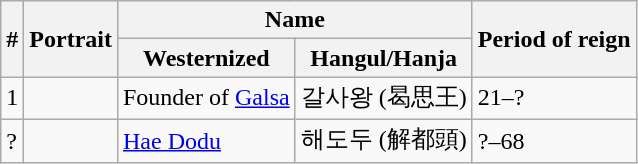<table class="wikitable">
<tr>
<th rowspan="2">#</th>
<th rowspan="2">Portrait</th>
<th colspan="2">Name</th>
<th rowspan="2">Period of reign</th>
</tr>
<tr>
<th>Westernized</th>
<th>Hangul/Hanja</th>
</tr>
<tr>
<td>1</td>
<td></td>
<td>Founder of <a href='#'>Galsa</a></td>
<td>갈사왕 (曷思王)</td>
<td>21–?</td>
</tr>
<tr>
<td>?</td>
<td></td>
<td><a href='#'>Hae Dodu</a></td>
<td>해도두 (解都頭)</td>
<td>?–68</td>
</tr>
</table>
